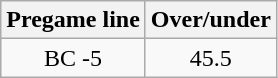<table class="wikitable">
<tr align="center">
<th style=>Pregame line</th>
<th style=>Over/under</th>
</tr>
<tr align="center">
<td>BC -5</td>
<td>45.5</td>
</tr>
</table>
